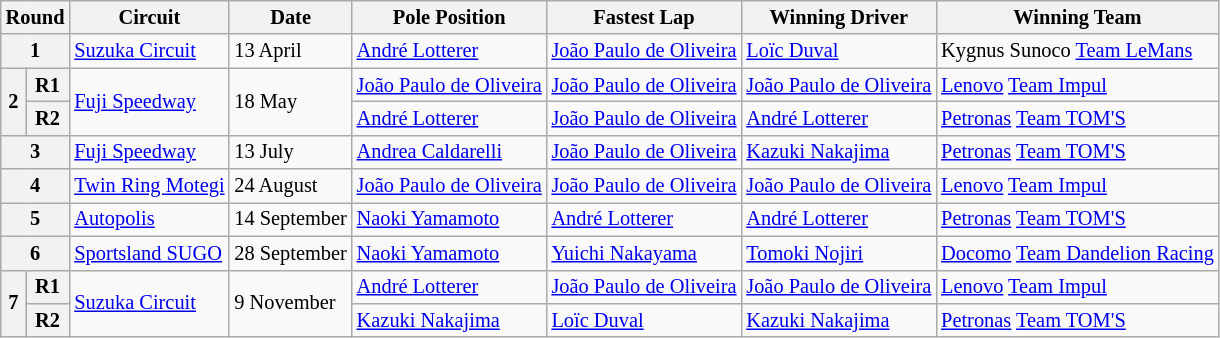<table class="wikitable" style="font-size:85%">
<tr>
<th colspan=2>Round</th>
<th>Circuit</th>
<th>Date</th>
<th>Pole Position</th>
<th>Fastest Lap</th>
<th>Winning Driver</th>
<th>Winning Team</th>
</tr>
<tr>
<th colspan="2">1</th>
<td><a href='#'>Suzuka Circuit</a></td>
<td>13 April</td>
<td> <a href='#'>André Lotterer</a></td>
<td> <a href='#'>João Paulo de Oliveira</a></td>
<td> <a href='#'>Loïc Duval</a></td>
<td>Kygnus Sunoco <a href='#'>Team LeMans</a></td>
</tr>
<tr>
<th rowspan="2">2</th>
<th>R1</th>
<td rowspan="2"><a href='#'>Fuji Speedway</a></td>
<td rowspan="2">18 May</td>
<td> <a href='#'>João Paulo de Oliveira</a></td>
<td> <a href='#'>João Paulo de Oliveira</a></td>
<td> <a href='#'>João Paulo de Oliveira</a></td>
<td><a href='#'>Lenovo</a> <a href='#'>Team Impul</a></td>
</tr>
<tr>
<th>R2</th>
<td> <a href='#'>André Lotterer</a></td>
<td> <a href='#'>João Paulo de Oliveira</a></td>
<td> <a href='#'>André Lotterer</a></td>
<td><a href='#'>Petronas</a> <a href='#'>Team TOM'S</a></td>
</tr>
<tr>
<th colspan="2">3</th>
<td><a href='#'>Fuji Speedway</a></td>
<td>13 July</td>
<td> <a href='#'>Andrea Caldarelli</a></td>
<td> <a href='#'>João Paulo de Oliveira</a></td>
<td> <a href='#'>Kazuki Nakajima</a></td>
<td><a href='#'>Petronas</a> <a href='#'>Team TOM'S</a></td>
</tr>
<tr>
<th colspan="2">4</th>
<td><a href='#'>Twin Ring Motegi</a></td>
<td>24 August</td>
<td> <a href='#'>João Paulo de Oliveira</a></td>
<td> <a href='#'>João Paulo de Oliveira</a></td>
<td> <a href='#'>João Paulo de Oliveira</a></td>
<td><a href='#'>Lenovo</a> <a href='#'>Team Impul</a></td>
</tr>
<tr>
<th colspan="2">5</th>
<td><a href='#'>Autopolis</a></td>
<td>14 September</td>
<td> <a href='#'>Naoki Yamamoto</a></td>
<td> <a href='#'>André Lotterer</a></td>
<td> <a href='#'>André Lotterer</a></td>
<td><a href='#'>Petronas</a> <a href='#'>Team TOM'S</a></td>
</tr>
<tr>
<th colspan="2">6</th>
<td><a href='#'>Sportsland SUGO</a></td>
<td>28 September</td>
<td> <a href='#'>Naoki Yamamoto</a></td>
<td> <a href='#'>Yuichi Nakayama</a></td>
<td> <a href='#'>Tomoki Nojiri</a></td>
<td><a href='#'>Docomo</a> <a href='#'>Team Dandelion Racing</a></td>
</tr>
<tr>
<th rowspan="2">7</th>
<th>R1</th>
<td rowspan="2"><a href='#'>Suzuka Circuit</a></td>
<td rowspan="2">9 November</td>
<td> <a href='#'>André Lotterer</a></td>
<td> <a href='#'>João Paulo de Oliveira</a></td>
<td> <a href='#'>João Paulo de Oliveira</a></td>
<td><a href='#'>Lenovo</a> <a href='#'>Team Impul</a></td>
</tr>
<tr>
<th>R2</th>
<td> <a href='#'>Kazuki Nakajima</a></td>
<td> <a href='#'>Loïc Duval</a></td>
<td> <a href='#'>Kazuki Nakajima</a></td>
<td><a href='#'>Petronas</a> <a href='#'>Team TOM'S</a></td>
</tr>
</table>
